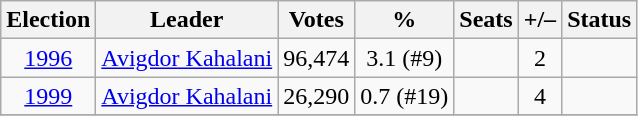<table class=wikitable style=text-align:center>
<tr>
<th>Election</th>
<th>Leader</th>
<th>Votes</th>
<th>%</th>
<th>Seats</th>
<th>+/–</th>
<th>Status</th>
</tr>
<tr>
<td><a href='#'>1996</a></td>
<td><a href='#'>Avigdor Kahalani</a></td>
<td>96,474</td>
<td>3.1 (#9)</td>
<td></td>
<td> 2</td>
<td></td>
</tr>
<tr>
<td><a href='#'>1999</a></td>
<td><a href='#'>Avigdor Kahalani</a></td>
<td>26,290</td>
<td>0.7 (#19)</td>
<td></td>
<td> 4</td>
<td></td>
</tr>
<tr>
</tr>
</table>
